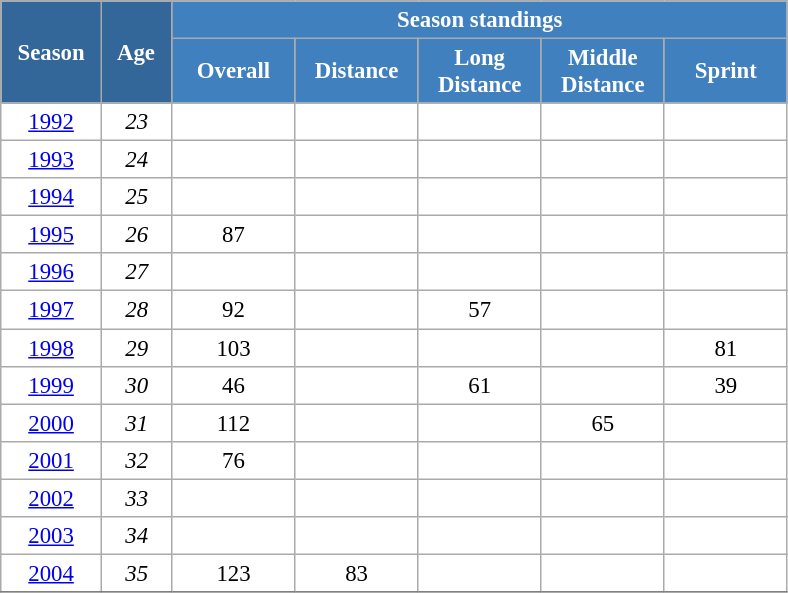<table class="wikitable" style="font-size:95%; text-align:center; border:grey solid 1px; border-collapse:collapse; background:#ffffff;">
<tr>
<th style="background-color:#369; color:white; width:60px;" rowspan="2"> Season </th>
<th style="background-color:#369; color:white; width:40px;" rowspan="2"> Age </th>
<th style="background-color:#4180be; color:white;" colspan="5">Season standings</th>
</tr>
<tr>
<th style="background-color:#4180be; color:white; width:75px;">Overall</th>
<th style="background-color:#4180be; color:white; width:75px;">Distance</th>
<th style="background-color:#4180be; color:white; width:75px;">Long Distance</th>
<th style="background-color:#4180be; color:white; width:75px;">Middle Distance</th>
<th style="background-color:#4180be; color:white; width:75px;">Sprint</th>
</tr>
<tr>
<td><a href='#'>1992</a></td>
<td><em>23</em></td>
<td></td>
<td></td>
<td></td>
<td></td>
<td></td>
</tr>
<tr>
<td><a href='#'>1993</a></td>
<td><em>24</em></td>
<td></td>
<td></td>
<td></td>
<td></td>
<td></td>
</tr>
<tr>
<td><a href='#'>1994</a></td>
<td><em>25</em></td>
<td></td>
<td></td>
<td></td>
<td></td>
<td></td>
</tr>
<tr>
<td><a href='#'>1995</a></td>
<td><em>26</em></td>
<td>87</td>
<td></td>
<td></td>
<td></td>
<td></td>
</tr>
<tr>
<td><a href='#'>1996</a></td>
<td><em>27</em></td>
<td></td>
<td></td>
<td></td>
<td></td>
<td></td>
</tr>
<tr>
<td><a href='#'>1997</a></td>
<td><em>28</em></td>
<td>92</td>
<td></td>
<td>57</td>
<td></td>
<td></td>
</tr>
<tr>
<td><a href='#'>1998</a></td>
<td><em>29</em></td>
<td>103</td>
<td></td>
<td></td>
<td></td>
<td>81</td>
</tr>
<tr>
<td><a href='#'>1999</a></td>
<td><em>30</em></td>
<td>46</td>
<td></td>
<td>61</td>
<td></td>
<td>39</td>
</tr>
<tr>
<td><a href='#'>2000</a></td>
<td><em>31</em></td>
<td>112</td>
<td></td>
<td></td>
<td>65</td>
<td></td>
</tr>
<tr>
<td><a href='#'>2001</a></td>
<td><em>32</em></td>
<td>76</td>
<td></td>
<td></td>
<td></td>
<td></td>
</tr>
<tr>
<td><a href='#'>2002</a></td>
<td><em>33</em></td>
<td></td>
<td></td>
<td></td>
<td></td>
<td></td>
</tr>
<tr>
<td><a href='#'>2003</a></td>
<td><em>34</em></td>
<td></td>
<td></td>
<td></td>
<td></td>
<td></td>
</tr>
<tr>
<td><a href='#'>2004</a></td>
<td><em>35</em></td>
<td>123</td>
<td>83</td>
<td></td>
<td></td>
<td></td>
</tr>
<tr>
</tr>
</table>
